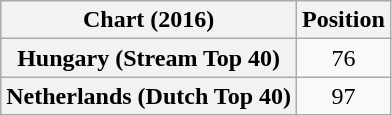<table class="wikitable sortable plainrowheaders" style="text-align:center">
<tr>
<th scope="col">Chart (2016)</th>
<th scope="col">Position</th>
</tr>
<tr>
<th scope="row">Hungary (Stream Top 40)</th>
<td>76</td>
</tr>
<tr>
<th scope="row">Netherlands (Dutch Top 40)</th>
<td>97</td>
</tr>
</table>
